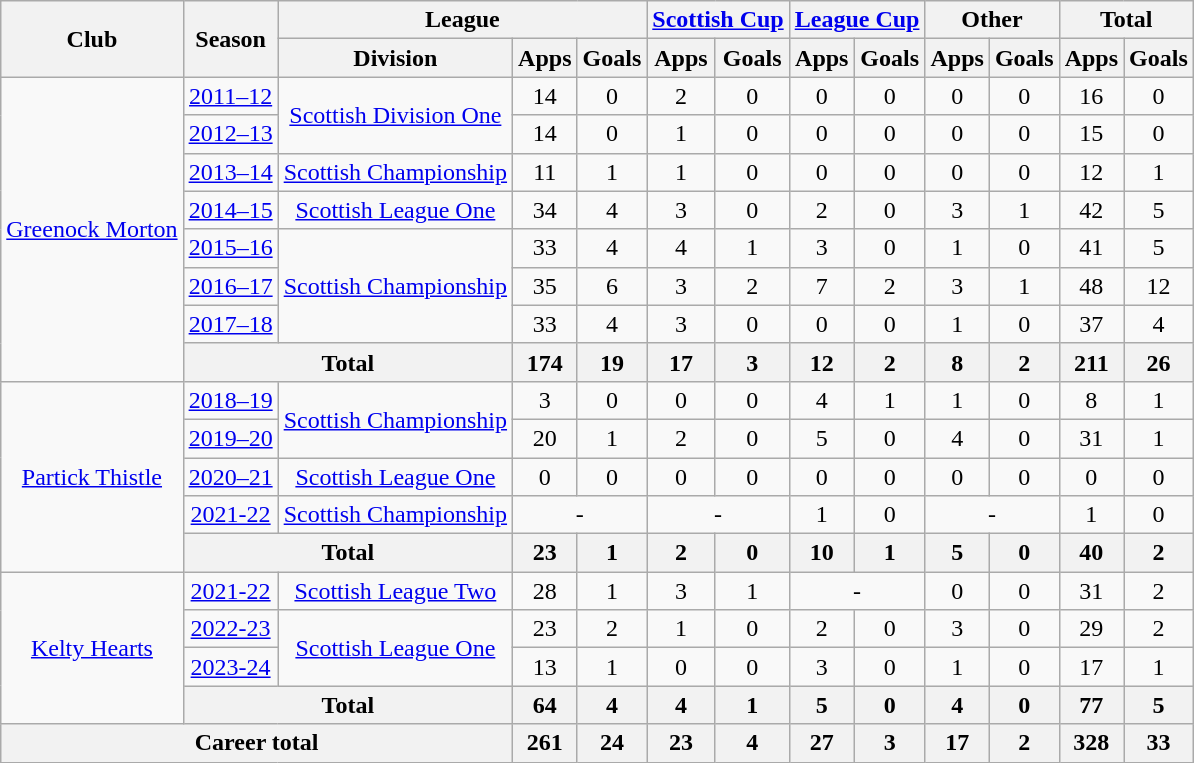<table class="wikitable" style="text-align: center">
<tr>
<th rowspan="2">Club</th>
<th rowspan="2">Season</th>
<th colspan="3">League</th>
<th colspan="2"><a href='#'>Scottish Cup</a></th>
<th colspan="2"><a href='#'>League Cup</a></th>
<th colspan="2">Other</th>
<th colspan="2">Total</th>
</tr>
<tr>
<th>Division</th>
<th>Apps</th>
<th>Goals</th>
<th>Apps</th>
<th>Goals</th>
<th>Apps</th>
<th>Goals</th>
<th>Apps</th>
<th>Goals</th>
<th>Apps</th>
<th>Goals</th>
</tr>
<tr>
<td rowspan="8"><a href='#'>Greenock Morton</a></td>
<td><a href='#'>2011–12</a></td>
<td rowspan="2"><a href='#'>Scottish Division One</a></td>
<td>14</td>
<td>0</td>
<td>2</td>
<td>0</td>
<td>0</td>
<td>0</td>
<td>0</td>
<td>0</td>
<td>16</td>
<td>0</td>
</tr>
<tr>
<td><a href='#'>2012–13</a></td>
<td>14</td>
<td>0</td>
<td>1</td>
<td>0</td>
<td>0</td>
<td>0</td>
<td>0</td>
<td>0</td>
<td>15</td>
<td>0</td>
</tr>
<tr>
<td><a href='#'>2013–14</a></td>
<td><a href='#'>Scottish Championship</a></td>
<td>11</td>
<td>1</td>
<td>1</td>
<td>0</td>
<td>0</td>
<td>0</td>
<td>0</td>
<td>0</td>
<td>12</td>
<td>1</td>
</tr>
<tr>
<td><a href='#'>2014–15</a></td>
<td><a href='#'>Scottish League One</a></td>
<td>34</td>
<td>4</td>
<td>3</td>
<td>0</td>
<td>2</td>
<td>0</td>
<td>3</td>
<td>1</td>
<td>42</td>
<td>5</td>
</tr>
<tr>
<td><a href='#'>2015–16</a></td>
<td rowspan="3"><a href='#'>Scottish Championship</a></td>
<td>33</td>
<td>4</td>
<td>4</td>
<td>1</td>
<td>3</td>
<td>0</td>
<td>1</td>
<td>0</td>
<td>41</td>
<td>5</td>
</tr>
<tr>
<td><a href='#'>2016–17</a></td>
<td>35</td>
<td>6</td>
<td>3</td>
<td>2</td>
<td>7</td>
<td>2</td>
<td>3</td>
<td>1</td>
<td>48</td>
<td>12</td>
</tr>
<tr>
<td><a href='#'>2017–18</a></td>
<td>33</td>
<td>4</td>
<td>3</td>
<td>0</td>
<td>0</td>
<td>0</td>
<td>1</td>
<td>0</td>
<td>37</td>
<td>4</td>
</tr>
<tr>
<th colspan="2">Total</th>
<th>174</th>
<th>19</th>
<th>17</th>
<th>3</th>
<th>12</th>
<th>2</th>
<th>8</th>
<th>2</th>
<th>211</th>
<th>26</th>
</tr>
<tr>
<td rowspan="5"><a href='#'>Partick Thistle</a></td>
<td><a href='#'>2018–19</a></td>
<td rowspan="2"><a href='#'>Scottish Championship</a></td>
<td>3</td>
<td>0</td>
<td>0</td>
<td>0</td>
<td>4</td>
<td>1</td>
<td>1</td>
<td>0</td>
<td>8</td>
<td>1</td>
</tr>
<tr>
<td><a href='#'>2019–20</a></td>
<td>20</td>
<td>1</td>
<td>2</td>
<td>0</td>
<td>5</td>
<td>0</td>
<td>4</td>
<td>0</td>
<td>31</td>
<td>1</td>
</tr>
<tr>
<td><a href='#'>2020–21</a></td>
<td><a href='#'>Scottish League One</a></td>
<td>0</td>
<td>0</td>
<td>0</td>
<td>0</td>
<td>0</td>
<td>0</td>
<td>0</td>
<td>0</td>
<td>0</td>
<td>0</td>
</tr>
<tr>
<td><a href='#'>2021-22</a></td>
<td><a href='#'>Scottish Championship</a></td>
<td colspan="2">-</td>
<td colspan="2">-</td>
<td>1</td>
<td>0</td>
<td colspan="2">-</td>
<td>1</td>
<td>0</td>
</tr>
<tr>
<th colspan="2">Total</th>
<th>23</th>
<th>1</th>
<th>2</th>
<th>0</th>
<th>10</th>
<th>1</th>
<th>5</th>
<th>0</th>
<th>40</th>
<th>2</th>
</tr>
<tr>
<td rowspan="4"><a href='#'>Kelty Hearts</a></td>
<td><a href='#'>2021-22</a></td>
<td><a href='#'>Scottish League Two</a></td>
<td>28</td>
<td>1</td>
<td>3</td>
<td>1</td>
<td colspan="2">-</td>
<td>0</td>
<td>0</td>
<td>31</td>
<td>2</td>
</tr>
<tr>
<td><a href='#'>2022-23</a></td>
<td rowspan="2"><a href='#'>Scottish League One</a></td>
<td>23</td>
<td>2</td>
<td>1</td>
<td>0</td>
<td>2</td>
<td>0</td>
<td>3</td>
<td>0</td>
<td>29</td>
<td>2</td>
</tr>
<tr>
<td><a href='#'>2023-24</a></td>
<td>13</td>
<td>1</td>
<td>0</td>
<td>0</td>
<td>3</td>
<td>0</td>
<td>1</td>
<td>0</td>
<td>17</td>
<td>1</td>
</tr>
<tr>
<th colspan="2">Total</th>
<th>64</th>
<th>4</th>
<th>4</th>
<th>1</th>
<th>5</th>
<th>0</th>
<th>4</th>
<th>0</th>
<th>77</th>
<th>5</th>
</tr>
<tr>
<th colspan="3">Career total</th>
<th>261</th>
<th>24</th>
<th>23</th>
<th>4</th>
<th>27</th>
<th>3</th>
<th>17</th>
<th>2</th>
<th>328</th>
<th>33</th>
</tr>
</table>
